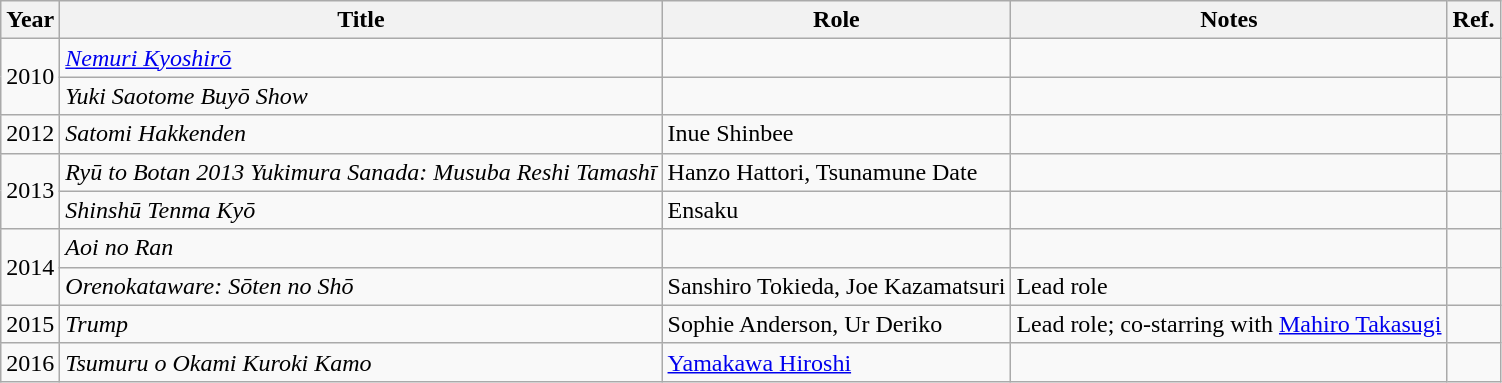<table class="wikitable">
<tr>
<th>Year</th>
<th>Title</th>
<th>Role</th>
<th>Notes</th>
<th>Ref.</th>
</tr>
<tr>
<td rowspan="2">2010</td>
<td><em><a href='#'>Nemuri Kyoshirō</a></em></td>
<td></td>
<td></td>
<td></td>
</tr>
<tr>
<td><em>Yuki Saotome Buyō Show</em></td>
<td></td>
<td></td>
<td></td>
</tr>
<tr>
<td>2012</td>
<td><em>Satomi Hakkenden</em></td>
<td>Inue Shinbee</td>
<td></td>
<td></td>
</tr>
<tr>
<td rowspan="2">2013</td>
<td><em>Ryū to Botan 2013 Yukimura Sanada: Musuba Reshi Tamashī</em></td>
<td>Hanzo Hattori, Tsunamune Date</td>
<td></td>
<td></td>
</tr>
<tr>
<td><em>Shinshū Tenma Kyō</em></td>
<td>Ensaku</td>
<td></td>
<td></td>
</tr>
<tr>
<td rowspan="2">2014</td>
<td><em>Aoi no Ran</em></td>
<td></td>
<td></td>
<td></td>
</tr>
<tr>
<td><em>Orenokataware: Sōten no Shō</em></td>
<td>Sanshiro Tokieda, Joe Kazamatsuri</td>
<td>Lead role</td>
<td></td>
</tr>
<tr>
<td>2015</td>
<td><em>Trump</em></td>
<td>Sophie Anderson, Ur Deriko</td>
<td>Lead role; co-starring with <a href='#'>Mahiro Takasugi</a></td>
<td></td>
</tr>
<tr>
<td>2016</td>
<td><em>Tsumuru o Okami Kuroki Kamo</em></td>
<td><a href='#'>Yamakawa Hiroshi</a></td>
<td></td>
<td></td>
</tr>
</table>
